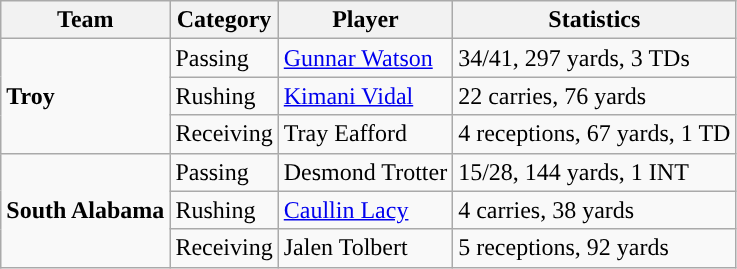<table class="wikitable" style="float: left;">
<tr>
<th>Team</th>
<th>Category</th>
<th>Player</th>
<th>Statistics</th>
</tr>
<tr>
<td rowspan=3><strong>Troy</strong></td>
<td>Passing</td>
<td><a href='#'>Gunnar Watson</a></td>
<td>34/41, 297 yards, 3 TDs</td>
</tr>
<tr>
<td>Rushing</td>
<td><a href='#'>Kimani Vidal</a></td>
<td>22 carries, 76 yards</td>
</tr>
<tr>
<td>Receiving</td>
<td>Tray Eafford</td>
<td>4 receptions, 67 yards, 1 TD</td>
</tr>
<tr>
<td rowspan=3><strong>South Alabama</strong></td>
<td>Passing</td>
<td>Desmond Trotter</td>
<td>15/28, 144 yards, 1 INT</td>
</tr>
<tr>
<td>Rushing</td>
<td><a href='#'>Caullin Lacy</a></td>
<td>4 carries, 38 yards</td>
</tr>
<tr>
<td>Receiving</td>
<td>Jalen Tolbert</td>
<td>5 receptions, 92 yards</td>
</tr>
</table>
